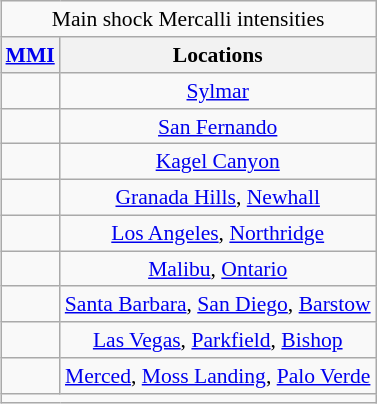<table class="wikitable" style="float: right; text-align: center; font-size:90%;">
<tr>
<td colspan="2" style="text-align: center;">Main shock Mercalli intensities</td>
</tr>
<tr>
<th><a href='#'>MMI</a></th>
<th>Locations</th>
</tr>
<tr>
<td></td>
<td><a href='#'>Sylmar</a></td>
</tr>
<tr>
<td></td>
<td><a href='#'>San Fernando</a></td>
</tr>
<tr>
<td></td>
<td><a href='#'>Kagel Canyon</a></td>
</tr>
<tr>
<td></td>
<td><a href='#'>Granada Hills</a>, <a href='#'>Newhall</a></td>
</tr>
<tr>
<td></td>
<td><a href='#'>Los Angeles</a>, <a href='#'>Northridge</a></td>
</tr>
<tr>
<td></td>
<td><a href='#'>Malibu</a>, <a href='#'>Ontario</a></td>
</tr>
<tr>
<td></td>
<td><a href='#'>Santa Barbara</a>, <a href='#'>San Diego</a>, <a href='#'>Barstow</a></td>
</tr>
<tr>
<td></td>
<td><a href='#'>Las Vegas</a>, <a href='#'>Parkfield</a>, <a href='#'>Bishop</a></td>
</tr>
<tr>
<td></td>
<td><a href='#'>Merced</a>, <a href='#'>Moss Landing</a>, <a href='#'>Palo Verde</a></td>
</tr>
<tr>
<td colspan="3" style="text-align: center;"><small><span></span></small></td>
</tr>
</table>
